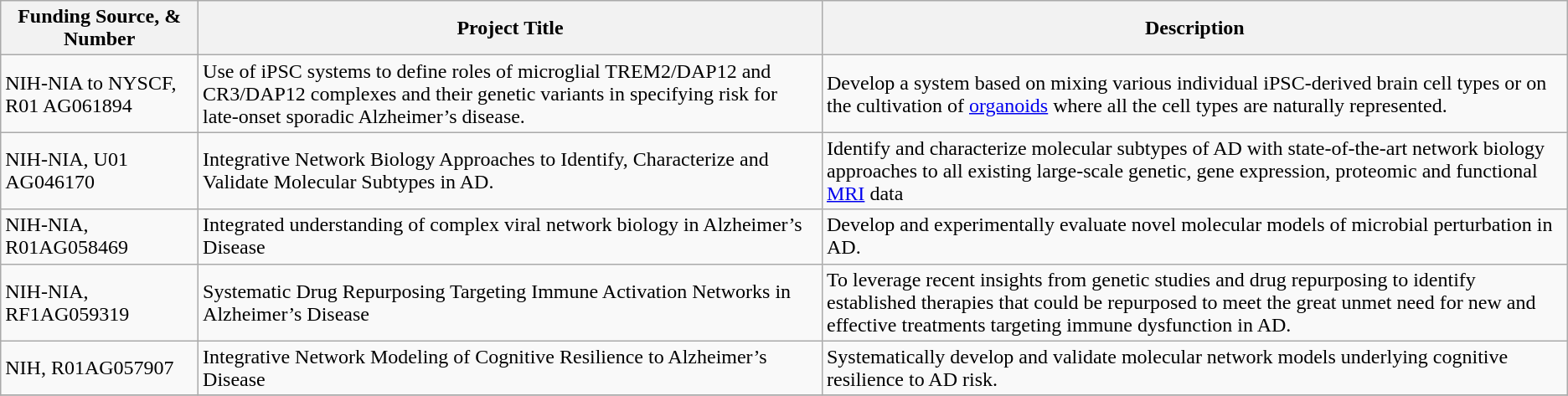<table class="wikitable">
<tr>
<th>Funding Source, & Number</th>
<th>Project Title</th>
<th>Description</th>
</tr>
<tr>
<td>NIH-NIA to NYSCF, R01 AG061894</td>
<td>Use of iPSC systems to define roles of microglial TREM2/DAP12 and CR3/DAP12 complexes and their genetic variants in specifying risk for late-onset sporadic Alzheimer’s disease.</td>
<td>Develop a system based on mixing various individual iPSC-derived brain cell types or on the cultivation of <a href='#'>organoids</a> where all the cell types are naturally represented.</td>
</tr>
<tr>
<td>NIH-NIA, U01 AG046170</td>
<td>Integrative Network Biology Approaches to Identify, Characterize and Validate Molecular Subtypes in AD.</td>
<td>Identify and characterize molecular subtypes of AD with state-of-the-art network biology approaches to all existing large-scale genetic, gene expression, proteomic and functional <a href='#'>MRI</a> data</td>
</tr>
<tr>
<td>NIH-NIA, R01AG058469</td>
<td>Integrated understanding of complex viral network biology in Alzheimer’s Disease</td>
<td>Develop and experimentally evaluate novel molecular models of microbial perturbation in AD.</td>
</tr>
<tr>
<td>NIH-NIA, RF1AG059319</td>
<td>Systematic Drug Repurposing Targeting Immune Activation Networks in Alzheimer’s Disease</td>
<td>To leverage recent insights from genetic studies and drug repurposing to identify established therapies that could be repurposed to meet the great unmet need for new and effective treatments targeting immune dysfunction in AD.</td>
</tr>
<tr>
<td>NIH, R01AG057907</td>
<td>Integrative Network Modeling of Cognitive Resilience to Alzheimer’s Disease</td>
<td>Systematically develop and validate molecular network models underlying cognitive resilience to AD risk.</td>
</tr>
<tr>
</tr>
</table>
